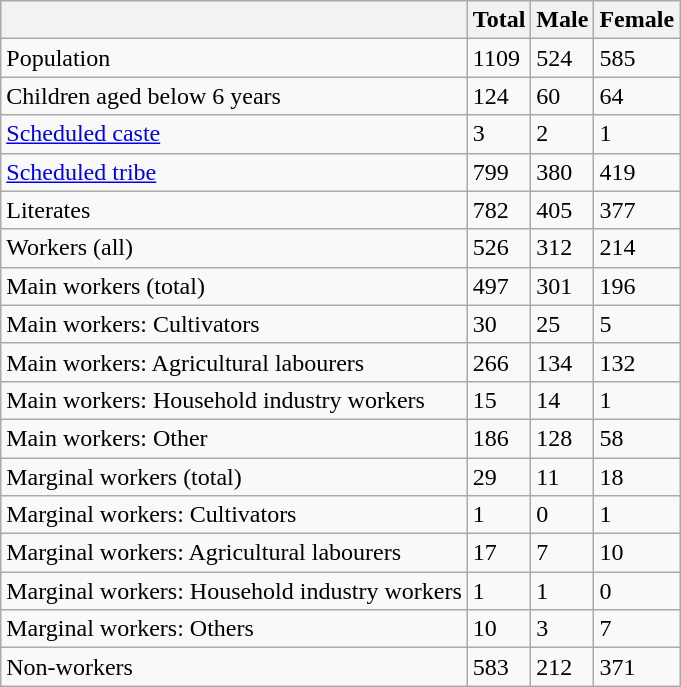<table class="wikitable sortable">
<tr>
<th></th>
<th>Total</th>
<th>Male</th>
<th>Female</th>
</tr>
<tr>
<td>Population</td>
<td>1109</td>
<td>524</td>
<td>585</td>
</tr>
<tr>
<td>Children aged below 6 years</td>
<td>124</td>
<td>60</td>
<td>64</td>
</tr>
<tr>
<td><a href='#'>Scheduled caste</a></td>
<td>3</td>
<td>2</td>
<td>1</td>
</tr>
<tr>
<td><a href='#'>Scheduled tribe</a></td>
<td>799</td>
<td>380</td>
<td>419</td>
</tr>
<tr>
<td>Literates</td>
<td>782</td>
<td>405</td>
<td>377</td>
</tr>
<tr>
<td>Workers (all)</td>
<td>526</td>
<td>312</td>
<td>214</td>
</tr>
<tr>
<td>Main workers (total)</td>
<td>497</td>
<td>301</td>
<td>196</td>
</tr>
<tr>
<td>Main workers: Cultivators</td>
<td>30</td>
<td>25</td>
<td>5</td>
</tr>
<tr>
<td>Main workers: Agricultural labourers</td>
<td>266</td>
<td>134</td>
<td>132</td>
</tr>
<tr>
<td>Main workers: Household industry workers</td>
<td>15</td>
<td>14</td>
<td>1</td>
</tr>
<tr>
<td>Main workers: Other</td>
<td>186</td>
<td>128</td>
<td>58</td>
</tr>
<tr>
<td>Marginal workers (total)</td>
<td>29</td>
<td>11</td>
<td>18</td>
</tr>
<tr>
<td>Marginal workers: Cultivators</td>
<td>1</td>
<td>0</td>
<td>1</td>
</tr>
<tr>
<td>Marginal workers: Agricultural labourers</td>
<td>17</td>
<td>7</td>
<td>10</td>
</tr>
<tr>
<td>Marginal workers: Household industry workers</td>
<td>1</td>
<td>1</td>
<td>0</td>
</tr>
<tr>
<td>Marginal workers: Others</td>
<td>10</td>
<td>3</td>
<td>7</td>
</tr>
<tr>
<td>Non-workers</td>
<td>583</td>
<td>212</td>
<td>371</td>
</tr>
</table>
